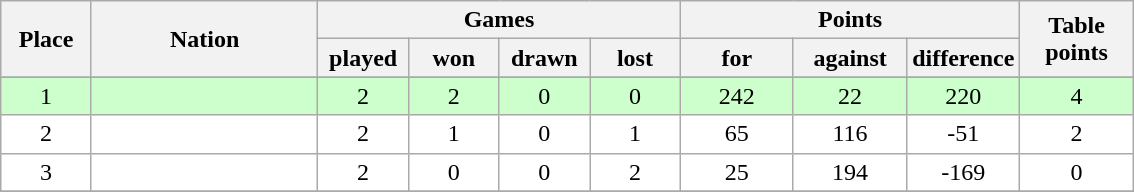<table class="wikitable">
<tr>
<th rowspan=2 width="8%">Place</th>
<th rowspan=2 width="20%">Nation</th>
<th colspan=4 width="32%">Games</th>
<th colspan=3 width="30%">Points</th>
<th rowspan=2 width="10%">Table<br>points</th>
</tr>
<tr>
<th width="8%">played</th>
<th width="8%">won</th>
<th width="8%">drawn</th>
<th width="8%">lost</th>
<th width="10%">for</th>
<th width="10%">against</th>
<th width="10%">difference</th>
</tr>
<tr>
</tr>
<tr bgcolor=#ccffcc align=center>
<td>1</td>
<td align=left><strong></strong></td>
<td>2</td>
<td>2</td>
<td>0</td>
<td>0</td>
<td>242</td>
<td>22</td>
<td>220</td>
<td>4</td>
</tr>
<tr bgcolor=#ffffff align=center>
<td>2</td>
<td align=left></td>
<td>2</td>
<td>1</td>
<td>0</td>
<td>1</td>
<td>65</td>
<td>116</td>
<td>-51</td>
<td>2</td>
</tr>
<tr bgcolor=#ffffff align=center>
<td>3</td>
<td align=left></td>
<td>2</td>
<td>0</td>
<td>0</td>
<td>2</td>
<td>25</td>
<td>194</td>
<td>-169</td>
<td>0</td>
</tr>
<tr bgcolor=#ffffff align=center>
</tr>
</table>
